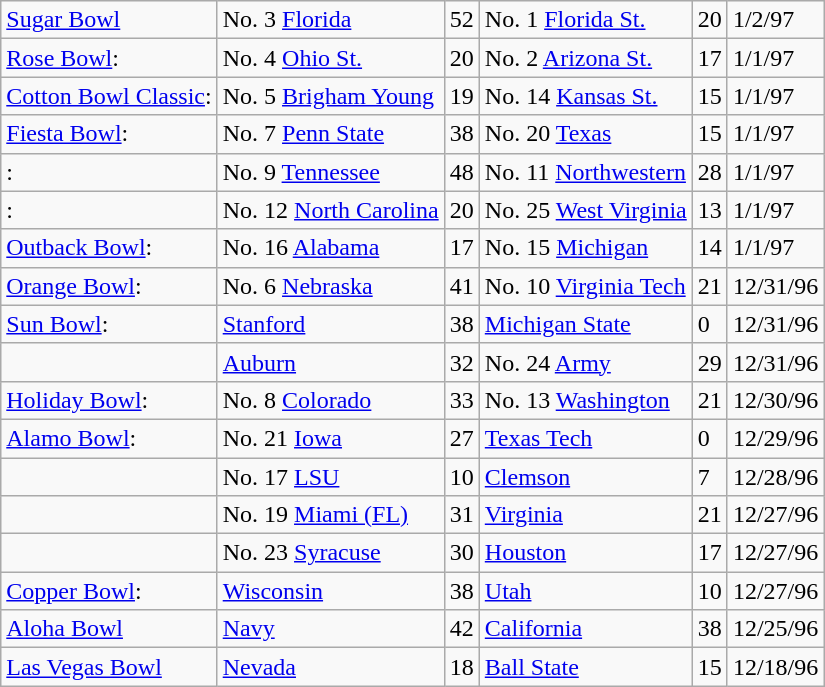<table class="wikitable">
<tr>
<td><a href='#'>Sugar Bowl</a></td>
<td>No. 3 <a href='#'>Florida</a></td>
<td>52</td>
<td>No. 1 <a href='#'>Florida St.</a></td>
<td>20</td>
<td>1/2/97</td>
</tr>
<tr>
<td><a href='#'>Rose Bowl</a>:</td>
<td>No. 4 <a href='#'>Ohio St.</a></td>
<td>20</td>
<td>No. 2 <a href='#'>Arizona St.</a></td>
<td>17</td>
<td>1/1/97</td>
</tr>
<tr>
<td><a href='#'>Cotton Bowl Classic</a>:</td>
<td>No. 5 <a href='#'>Brigham Young</a></td>
<td>19</td>
<td>No. 14 <a href='#'>Kansas St.</a></td>
<td>15</td>
<td>1/1/97</td>
</tr>
<tr>
<td><a href='#'>Fiesta Bowl</a>:</td>
<td>No. 7 <a href='#'>Penn State</a></td>
<td>38</td>
<td>No. 20 <a href='#'>Texas</a></td>
<td>15</td>
<td>1/1/97</td>
</tr>
<tr>
<td>:</td>
<td>No. 9 <a href='#'>Tennessee</a></td>
<td>48</td>
<td>No. 11 <a href='#'>Northwestern</a></td>
<td>28</td>
<td>1/1/97</td>
</tr>
<tr>
<td>:</td>
<td>No. 12 <a href='#'>North Carolina</a></td>
<td>20</td>
<td>No. 25 <a href='#'>West Virginia</a></td>
<td>13</td>
<td>1/1/97</td>
</tr>
<tr>
<td><a href='#'>Outback Bowl</a>:</td>
<td>No. 16 <a href='#'>Alabama</a></td>
<td>17</td>
<td>No. 15 <a href='#'>Michigan</a></td>
<td>14</td>
<td>1/1/97</td>
</tr>
<tr>
<td><a href='#'>Orange Bowl</a>:</td>
<td>No. 6 <a href='#'>Nebraska</a></td>
<td>41</td>
<td>No. 10 <a href='#'>Virginia Tech</a></td>
<td>21</td>
<td>12/31/96</td>
</tr>
<tr>
<td><a href='#'>Sun Bowl</a>:</td>
<td><a href='#'>Stanford</a></td>
<td>38</td>
<td><a href='#'>Michigan State</a></td>
<td>0</td>
<td>12/31/96</td>
</tr>
<tr>
<td></td>
<td><a href='#'>Auburn</a></td>
<td>32</td>
<td>No. 24 <a href='#'>Army</a></td>
<td>29</td>
<td>12/31/96</td>
</tr>
<tr>
<td><a href='#'>Holiday Bowl</a>:</td>
<td>No. 8 <a href='#'>Colorado</a></td>
<td>33</td>
<td>No. 13 <a href='#'>Washington</a></td>
<td>21</td>
<td>12/30/96</td>
</tr>
<tr>
<td><a href='#'>Alamo Bowl</a>:</td>
<td>No. 21 <a href='#'>Iowa</a></td>
<td>27</td>
<td><a href='#'>Texas Tech</a></td>
<td>0</td>
<td>12/29/96</td>
</tr>
<tr>
<td></td>
<td>No. 17 <a href='#'>LSU</a></td>
<td>10</td>
<td><a href='#'>Clemson</a></td>
<td>7</td>
<td>12/28/96</td>
</tr>
<tr>
<td></td>
<td>No. 19 <a href='#'>Miami (FL)</a></td>
<td>31</td>
<td><a href='#'>Virginia</a></td>
<td>21</td>
<td>12/27/96</td>
</tr>
<tr>
<td></td>
<td>No. 23 <a href='#'>Syracuse</a></td>
<td>30</td>
<td><a href='#'>Houston</a></td>
<td>17</td>
<td>12/27/96</td>
</tr>
<tr>
<td><a href='#'>Copper Bowl</a>:</td>
<td><a href='#'>Wisconsin</a></td>
<td>38</td>
<td><a href='#'>Utah</a></td>
<td>10</td>
<td>12/27/96</td>
</tr>
<tr>
<td><a href='#'>Aloha Bowl</a></td>
<td><a href='#'>Navy</a></td>
<td>42</td>
<td><a href='#'>California</a></td>
<td>38</td>
<td>12/25/96</td>
</tr>
<tr>
<td><a href='#'>Las Vegas Bowl</a></td>
<td><a href='#'>Nevada</a></td>
<td>18</td>
<td><a href='#'>Ball State</a></td>
<td>15</td>
<td>12/18/96</td>
</tr>
</table>
